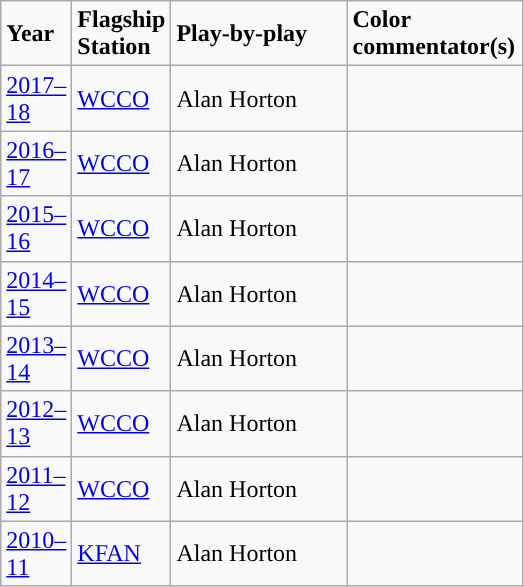<table class="wikitable">
<tr>
<td style="width:40px; "><strong>Year</strong></td>
<td style="width:40px; "><strong>Flagship Station</strong></td>
<td style="width:110px; "><strong>Play-by-play</strong></td>
<td style="width:110px; "><strong>Color commentator(s)</strong></td>
</tr>
<tr>
<td><a href='#'>2017–18</a></td>
<td><a href='#'>WCCO</a></td>
<td>Alan Horton</td>
<td></td>
</tr>
<tr>
<td><a href='#'>2016–17</a></td>
<td><a href='#'>WCCO</a></td>
<td>Alan Horton</td>
<td></td>
</tr>
<tr>
<td><a href='#'>2015–16</a></td>
<td><a href='#'>WCCO</a></td>
<td>Alan Horton</td>
<td></td>
</tr>
<tr>
<td><a href='#'>2014–15</a></td>
<td><a href='#'>WCCO</a></td>
<td>Alan Horton</td>
<td></td>
</tr>
<tr>
<td><a href='#'>2013–14</a></td>
<td><a href='#'>WCCO</a></td>
<td>Alan Horton</td>
<td></td>
</tr>
<tr>
<td><a href='#'>2012–13</a></td>
<td><a href='#'>WCCO</a></td>
<td>Alan Horton</td>
<td></td>
</tr>
<tr>
<td><a href='#'>2011–12</a></td>
<td><a href='#'>WCCO</a></td>
<td>Alan Horton</td>
<td></td>
</tr>
<tr>
<td><a href='#'>2010–11</a></td>
<td><a href='#'>KFAN</a></td>
<td>Alan Horton</td>
<td></td>
</tr>
</table>
